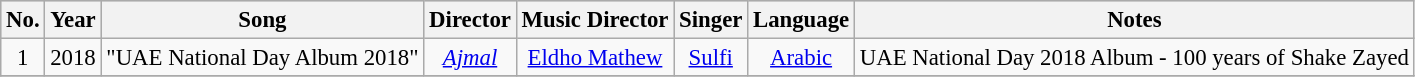<table class="wikitable sortable" style="font-size:95%; text-align:center;">
<tr style="background:#ccc; text-align:center;">
<th>No.</th>
<th>Year</th>
<th>Song</th>
<th>Director</th>
<th>Music Director</th>
<th>Singer</th>
<th>Language</th>
<th>Notes</th>
</tr>
<tr>
<td>1</td>
<td>2018</td>
<td>"UAE National Day Album 2018"</td>
<td><em><a href='#'>Ajmal</a></em></td>
<td><a href='#'>Eldho Mathew</a></td>
<td><a href='#'>Sulfi</a></td>
<td><a href='#'>Arabic</a></td>
<td>UAE National Day 2018 Album - 100 years of Shake Zayed</td>
</tr>
<tr>
</tr>
</table>
